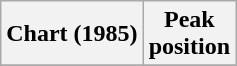<table class="wikitable sortable plainrowheaders">
<tr>
<th scope="col">Chart (1985)</th>
<th scope="col">Peak<br>position</th>
</tr>
<tr>
</tr>
</table>
